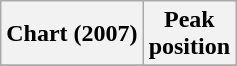<table class="wikitable plainrowheaders" style="text-align:center">
<tr>
<th scope="col">Chart (2007)</th>
<th scope="col">Peak<br>position</th>
</tr>
<tr>
</tr>
</table>
